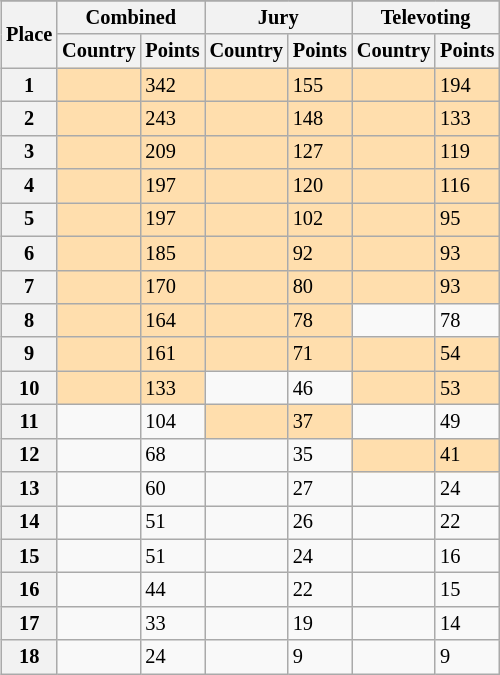<table class="wikitable collapsible plainrowheaders" style="float:right; margin:10px; font-size:85%;">
<tr>
</tr>
<tr>
<th scope="col" rowspan="2">Place</th>
<th scope="col" colspan="2">Combined</th>
<th scope="col" colspan="2">Jury</th>
<th scope="col" colspan="2">Televoting</th>
</tr>
<tr>
<th scope="col">Country</th>
<th scope="col">Points</th>
<th scope="col">Country</th>
<th scope="col">Points</th>
<th scope="col">Country</th>
<th scope="col">Points</th>
</tr>
<tr>
<th scope="row" style="text-align:center">1</th>
<td bgcolor="navajowhite"></td>
<td bgcolor="navajowhite">342</td>
<td bgcolor="navajowhite"></td>
<td bgcolor="navajowhite">155</td>
<td bgcolor="navajowhite"></td>
<td bgcolor="navajowhite">194</td>
</tr>
<tr>
<th scope="row" style="text-align:center">2</th>
<td bgcolor="navajowhite"></td>
<td bgcolor="navajowhite">243</td>
<td bgcolor="navajowhite"></td>
<td bgcolor="navajowhite">148</td>
<td bgcolor="navajowhite"></td>
<td bgcolor="navajowhite">133</td>
</tr>
<tr>
<th scope="row" style="text-align:center">3</th>
<td bgcolor="navajowhite"></td>
<td bgcolor="navajowhite">209</td>
<td bgcolor="navajowhite"></td>
<td bgcolor="navajowhite">127</td>
<td bgcolor="navajowhite"></td>
<td bgcolor="navajowhite">119</td>
</tr>
<tr>
<th scope="row" style="text-align:center">4</th>
<td bgcolor="navajowhite"></td>
<td bgcolor="navajowhite">197</td>
<td bgcolor="navajowhite"></td>
<td bgcolor="navajowhite">120</td>
<td bgcolor="navajowhite"></td>
<td bgcolor="navajowhite">116</td>
</tr>
<tr>
<th scope="row" style="text-align:center">5</th>
<td bgcolor="navajowhite"></td>
<td bgcolor="navajowhite">197</td>
<td bgcolor="navajowhite"></td>
<td bgcolor="navajowhite">102</td>
<td bgcolor="navajowhite"></td>
<td bgcolor="navajowhite">95</td>
</tr>
<tr>
<th scope="row" style="text-align:center">6</th>
<td bgcolor="navajowhite"></td>
<td bgcolor="navajowhite">185</td>
<td bgcolor="navajowhite"></td>
<td bgcolor="navajowhite">92</td>
<td bgcolor="navajowhite"></td>
<td bgcolor="navajowhite">93</td>
</tr>
<tr>
<th scope="row" style="text-align:center">7</th>
<td bgcolor="navajowhite"></td>
<td bgcolor="navajowhite">170</td>
<td bgcolor="navajowhite"></td>
<td bgcolor="navajowhite">80</td>
<td bgcolor="navajowhite"></td>
<td bgcolor="navajowhite">93</td>
</tr>
<tr>
<th scope="row" style="text-align:center">8</th>
<td bgcolor="navajowhite"></td>
<td bgcolor="navajowhite">164</td>
<td bgcolor="navajowhite"></td>
<td bgcolor="navajowhite">78</td>
<td></td>
<td>78</td>
</tr>
<tr>
<th scope="row" style="text-align:center">9</th>
<td bgcolor="navajowhite"></td>
<td bgcolor="navajowhite">161</td>
<td bgcolor="navajowhite"></td>
<td bgcolor="navajowhite">71</td>
<td bgcolor="navajowhite"></td>
<td bgcolor="navajowhite">54</td>
</tr>
<tr>
<th scope="row" style="text-align:center">10</th>
<td bgcolor="navajowhite"></td>
<td bgcolor="navajowhite">133</td>
<td></td>
<td>46</td>
<td bgcolor="navajowhite"></td>
<td bgcolor="navajowhite">53</td>
</tr>
<tr>
<th scope="row" style="text-align:center">11</th>
<td></td>
<td>104</td>
<td bgcolor="navajowhite"></td>
<td bgcolor="navajowhite">37</td>
<td></td>
<td>49</td>
</tr>
<tr>
<th scope="row" style="text-align:center">12</th>
<td></td>
<td>68</td>
<td></td>
<td>35</td>
<td bgcolor="navajowhite"></td>
<td bgcolor="navajowhite">41</td>
</tr>
<tr>
<th scope="row" style="text-align:center">13</th>
<td></td>
<td>60</td>
<td></td>
<td>27</td>
<td></td>
<td>24</td>
</tr>
<tr>
<th scope="row" style="text-align:center">14</th>
<td></td>
<td>51</td>
<td></td>
<td>26</td>
<td></td>
<td>22</td>
</tr>
<tr>
<th scope="row" style="text-align:center">15</th>
<td></td>
<td>51</td>
<td></td>
<td>24</td>
<td></td>
<td>16</td>
</tr>
<tr>
<th scope="row" style="text-align:center">16</th>
<td></td>
<td>44</td>
<td></td>
<td>22</td>
<td></td>
<td>15</td>
</tr>
<tr>
<th scope="row" style="text-align:center">17</th>
<td></td>
<td>33</td>
<td></td>
<td>19</td>
<td></td>
<td>14</td>
</tr>
<tr>
<th scope="row" style="text-align:center">18</th>
<td></td>
<td>24</td>
<td></td>
<td>9</td>
<td></td>
<td>9</td>
</tr>
</table>
